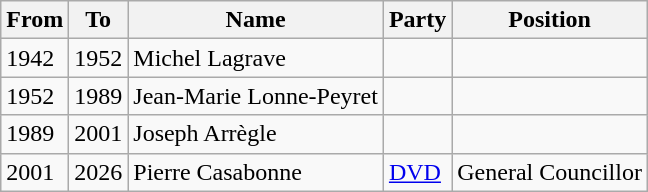<table class="wikitable">
<tr>
<th>From</th>
<th>To</th>
<th>Name</th>
<th>Party</th>
<th>Position</th>
</tr>
<tr>
<td>1942</td>
<td>1952</td>
<td>Michel Lagrave</td>
<td></td>
<td></td>
</tr>
<tr>
<td>1952</td>
<td>1989</td>
<td>Jean-Marie Lonne-Peyret</td>
<td></td>
<td></td>
</tr>
<tr>
<td>1989</td>
<td>2001</td>
<td>Joseph Arrègle</td>
<td></td>
<td></td>
</tr>
<tr>
<td>2001</td>
<td>2026</td>
<td>Pierre Casabonne</td>
<td><a href='#'>DVD</a></td>
<td>General Councillor</td>
</tr>
</table>
